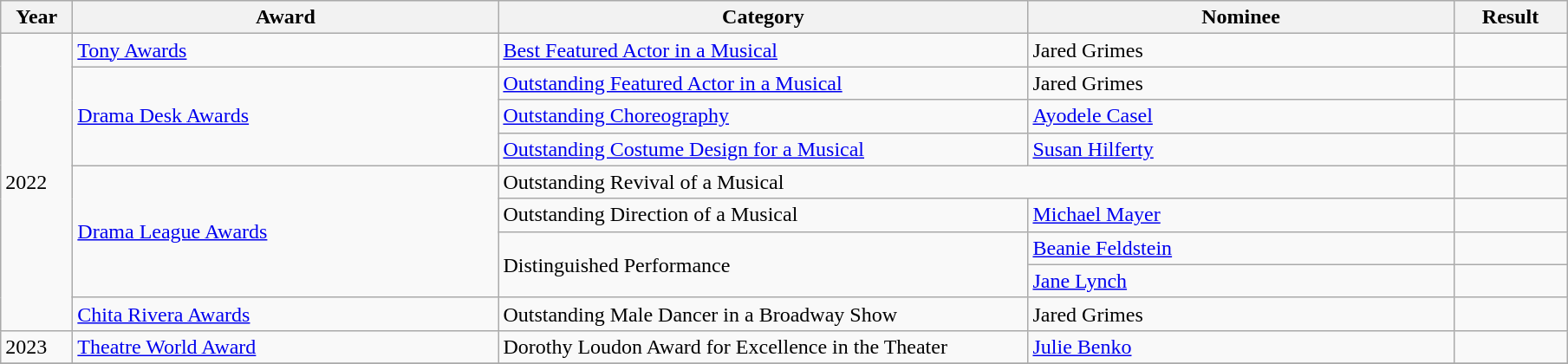<table class="wikitable">
<tr>
<th scope="col" style="width:3em;">Year</th>
<th scope="col" style="width:20em;">Award</th>
<th scope="col" style="width:25em;">Category</th>
<th scope="col" style="width:20em;">Nominee</th>
<th scope="col" style="width:5em;">Result</th>
</tr>
<tr>
<td rowspan="9">2022</td>
<td><a href='#'>Tony Awards</a></td>
<td><a href='#'>Best Featured Actor in a Musical</a></td>
<td>Jared Grimes</td>
<td></td>
</tr>
<tr>
<td rowspan="3"><a href='#'>Drama Desk Awards</a></td>
<td><a href='#'>Outstanding Featured Actor in a Musical</a></td>
<td>Jared Grimes</td>
<td></td>
</tr>
<tr>
<td><a href='#'>Outstanding Choreography</a></td>
<td><a href='#'>Ayodele Casel</a></td>
<td></td>
</tr>
<tr>
<td><a href='#'>Outstanding Costume Design for a Musical</a></td>
<td><a href='#'>Susan Hilferty</a></td>
<td></td>
</tr>
<tr>
<td rowspan="4"><a href='#'>Drama League Awards</a></td>
<td colspan="2">Outstanding Revival of a Musical</td>
<td></td>
</tr>
<tr>
<td>Outstanding Direction of a Musical</td>
<td><a href='#'>Michael Mayer</a></td>
<td></td>
</tr>
<tr>
<td rowspan="2">Distinguished Performance</td>
<td><a href='#'>Beanie Feldstein</a></td>
<td></td>
</tr>
<tr>
<td><a href='#'>Jane Lynch</a></td>
<td></td>
</tr>
<tr>
<td><a href='#'>Chita Rivera Awards</a></td>
<td>Outstanding Male Dancer in a Broadway Show</td>
<td>Jared Grimes</td>
<td></td>
</tr>
<tr>
<td>2023</td>
<td><a href='#'>Theatre World Award</a></td>
<td>Dorothy Loudon Award for Excellence in the Theater</td>
<td><a href='#'>Julie Benko</a></td>
<td></td>
</tr>
<tr>
</tr>
</table>
